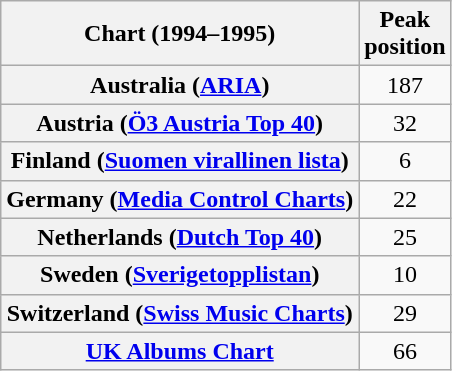<table class="wikitable sortable plainrowheaders" style="text-align:center;">
<tr>
<th>Chart (1994–1995)</th>
<th>Peak<br>position</th>
</tr>
<tr>
<th scope="row">Australia (<a href='#'>ARIA</a>)</th>
<td align="center">187</td>
</tr>
<tr>
<th scope="row">Austria (<a href='#'>Ö3 Austria Top 40</a>)</th>
<td>32</td>
</tr>
<tr>
<th scope="row">Finland (<a href='#'>Suomen virallinen lista</a>)</th>
<td>6</td>
</tr>
<tr>
<th scope="row">Germany (<a href='#'>Media Control Charts</a>)</th>
<td>22</td>
</tr>
<tr>
<th scope="row">Netherlands (<a href='#'>Dutch Top 40</a>)</th>
<td>25</td>
</tr>
<tr>
<th scope="row">Sweden (<a href='#'>Sverigetopplistan</a>)</th>
<td>10</td>
</tr>
<tr>
<th scope="row">Switzerland (<a href='#'>Swiss Music Charts</a>)</th>
<td>29</td>
</tr>
<tr>
<th scope="row"><a href='#'>UK Albums Chart</a></th>
<td>66</td>
</tr>
</table>
